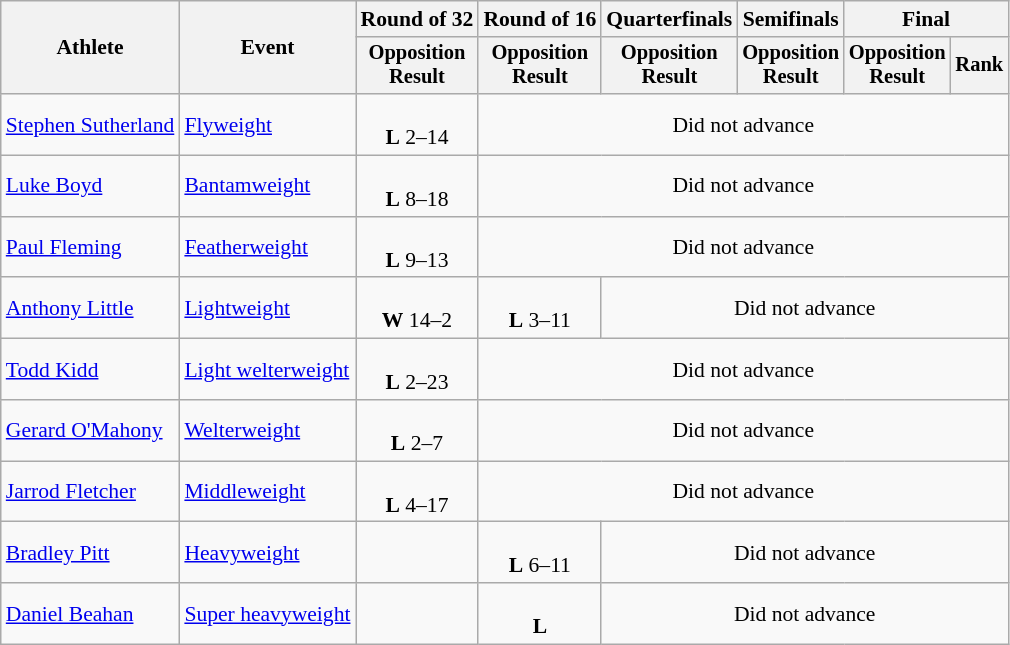<table class="wikitable" style="font-size:90%">
<tr>
<th rowspan="2">Athlete</th>
<th rowspan="2">Event</th>
<th>Round of 32</th>
<th>Round of 16</th>
<th>Quarterfinals</th>
<th>Semifinals</th>
<th colspan=2>Final</th>
</tr>
<tr style="font-size:95%">
<th>Opposition<br>Result</th>
<th>Opposition<br>Result</th>
<th>Opposition<br>Result</th>
<th>Opposition<br>Result</th>
<th>Opposition<br>Result</th>
<th>Rank</th>
</tr>
<tr align=center>
<td align=left><a href='#'>Stephen Sutherland</a></td>
<td align=left><a href='#'>Flyweight</a></td>
<td><br><strong>L</strong> 2–14</td>
<td colspan=5>Did not advance</td>
</tr>
<tr align=center>
<td align=left><a href='#'>Luke Boyd</a></td>
<td align=left><a href='#'>Bantamweight</a></td>
<td><br><strong>L</strong> 8–18</td>
<td colspan=5>Did not advance</td>
</tr>
<tr align=center>
<td align=left><a href='#'>Paul Fleming</a></td>
<td align=left><a href='#'>Featherweight</a></td>
<td><br><strong>L</strong> 9–13</td>
<td colspan=5>Did not advance</td>
</tr>
<tr align=center>
<td align=left><a href='#'>Anthony Little</a></td>
<td align=left><a href='#'>Lightweight</a></td>
<td><br><strong>W</strong> 14–2</td>
<td><br><strong>L</strong> 3–11</td>
<td colspan=5>Did not advance</td>
</tr>
<tr align=center>
<td align=left><a href='#'>Todd Kidd</a></td>
<td align=left><a href='#'>Light welterweight</a></td>
<td><br><strong>L</strong> 2–23</td>
<td colspan=5>Did not advance</td>
</tr>
<tr align=center>
<td align=left><a href='#'>Gerard O'Mahony</a></td>
<td align=left><a href='#'>Welterweight</a></td>
<td><br><strong>L</strong> 2–7</td>
<td colspan=5>Did not advance</td>
</tr>
<tr align=center>
<td align=left><a href='#'>Jarrod Fletcher</a></td>
<td align=left><a href='#'>Middleweight</a></td>
<td><br><strong>L</strong> 4–17</td>
<td colspan=5>Did not advance</td>
</tr>
<tr align=center>
<td align=left><a href='#'>Bradley Pitt</a></td>
<td align=left><a href='#'>Heavyweight</a></td>
<td></td>
<td><br><strong>L</strong> 6–11</td>
<td colspan=4>Did not advance</td>
</tr>
<tr align=center>
<td align=left><a href='#'>Daniel Beahan</a></td>
<td align=left><a href='#'>Super heavyweight</a></td>
<td></td>
<td><br><strong>L</strong> </td>
<td colspan=4>Did not advance</td>
</tr>
</table>
